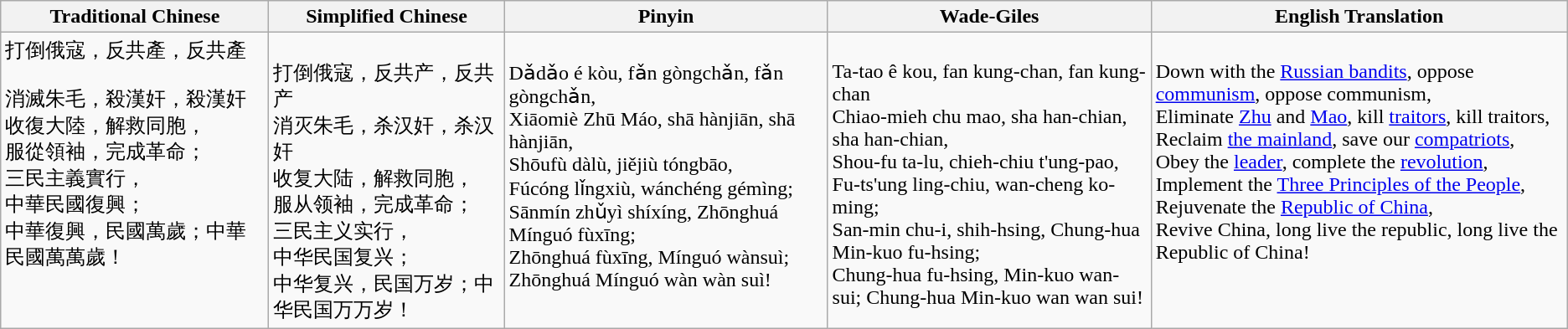<table class="wikitable">
<tr>
<th>Traditional Chinese</th>
<th width="180">Simplified Chinese</th>
<th width="250">Pinyin</th>
<th width="250">Wade-Giles</th>
<th>English Translation</th>
</tr>
<tr valign="top">
<td>打倒俄寇，反共產，反共產<br><br>消滅朱毛，殺漢奸，殺漢奸<br>
收復大陸，解救同胞，<br>
服從領袖，完成革命；<br>
三民主義實行，<br>
中華民國復興；<br>
中華復興，民國萬歲；中華民國萬萬歲！<br></td>
<td><br>打倒俄寇，反共产，反共产<br>
消灭朱毛，杀汉奸，杀汉奸<br>
收复大陆，解救同胞，<br>
服从领袖，完成革命；<br>
三民主义实行，<br>
中华民国复兴；<br>
中华复兴，民国万岁；中华民国万万岁！<br></td>
<td><br>Dǎdǎo é kòu, fǎn gòngchǎn, fǎn gòngchǎn,<br>
Xiāomiè Zhū Máo, shā hànjiān, shā hànjiān,<br>
Shōufù dàlù, jiějiù tóngbāo,<br>
Fúcóng lǐngxiù, wánchéng gémìng;<br>
Sānmín zhǔyì shíxíng, Zhōnghuá Mínguó fùxīng;<br>
Zhōnghuá fùxīng, Mínguó wànsuì; Zhōnghuá Mínguó wàn wàn suì!<br></td>
<td><br>Ta-tao ê kou, fan kung-chan, fan kung-chan<br>
Chiao-mieh chu mao, sha han-chian, sha han-chian,<br>
Shou-fu ta-lu, chieh-chiu t'ung-pao,<br>
Fu-ts'ung ling-chiu, wan-cheng ko-ming;<br>
San-min chu-i, shih-hsing, Chung-hua Min-kuo fu-hsing;<br>
Chung-hua fu-hsing, Min-kuo wan-sui; Chung-hua Min-kuo wan wan sui!<br></td>
<td><br>Down with the <a href='#'>Russian bandits</a>, oppose <a href='#'>communism</a>, oppose communism,<br>
Eliminate <a href='#'>Zhu</a> and <a href='#'>Mao</a>, kill <a href='#'>traitors</a>, kill traitors,<br>
Reclaim  <a href='#'>the mainland</a>, save our <a href='#'>compatriots</a>,<br>
Obey the <a href='#'>leader</a>, complete the <a href='#'>revolution</a>,<br>
Implement the <a href='#'>Three Principles of the People</a>,<br>
Rejuvenate the <a href='#'>Republic of China</a>,<br>
Revive China, long live the republic, long live the Republic of China!</td>
</tr>
</table>
